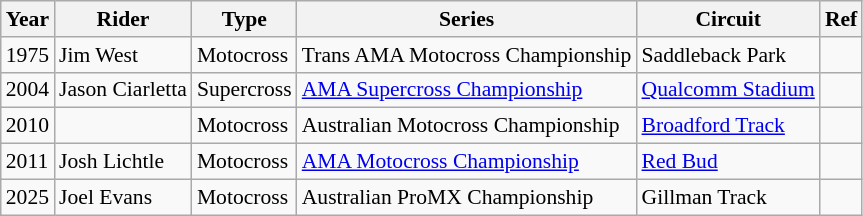<table class="wikitable sortable" border="1" style="font-size: 90%">
<tr>
<th>Year</th>
<th>Rider</th>
<th>Type</th>
<th>Series</th>
<th>Circuit</th>
<th>Ref</th>
</tr>
<tr>
<td>1975</td>
<td> Jim West</td>
<td>Motocross</td>
<td>Trans AMA Motocross Championship</td>
<td>Saddleback Park</td>
<td></td>
</tr>
<tr>
<td>2004</td>
<td> Jason Ciarletta</td>
<td>Supercross</td>
<td><a href='#'>AMA Supercross Championship</a></td>
<td><a href='#'>Qualcomm Stadium</a></td>
<td></td>
</tr>
<tr>
<td>2010</td>
<td></td>
<td>Motocross</td>
<td>Australian Motocross Championship</td>
<td><a href='#'>Broadford Track</a></td>
<td></td>
</tr>
<tr>
<td>2011</td>
<td> Josh Lichtle</td>
<td>Motocross</td>
<td><a href='#'>AMA Motocross Championship</a></td>
<td><a href='#'>Red Bud</a></td>
<td></td>
</tr>
<tr>
<td>2025</td>
<td {{nowrap> Joel Evans</td>
<td>Motocross</td>
<td>Australian ProMX Championship</td>
<td>Gillman Track</td>
<td></td>
</tr>
</table>
